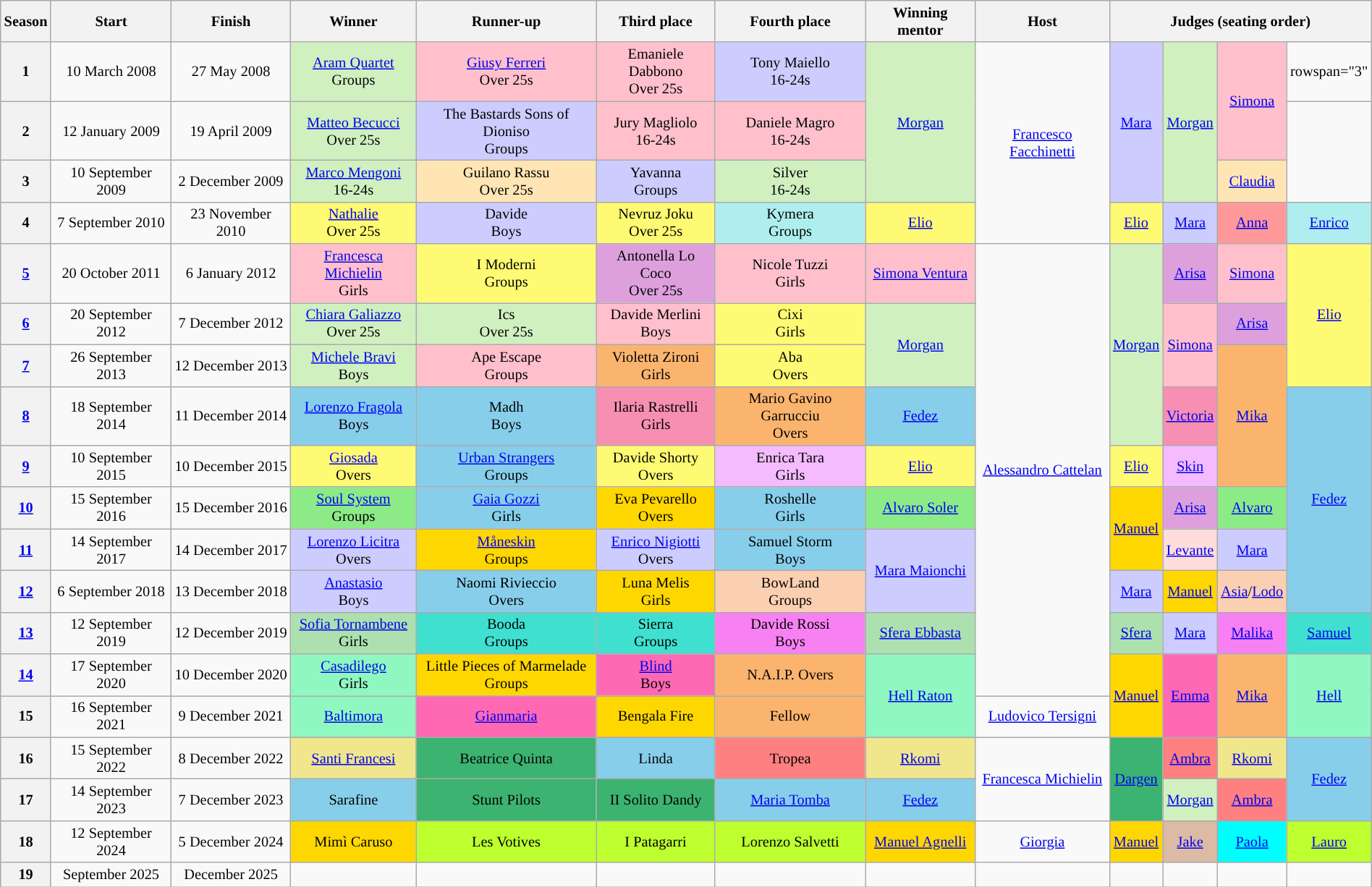<table class="wikitable"  style="text-align:center; font-size:85%; line-height:16px; width:100%;">
<tr>
<th scope="col">Season</th>
<th scope="col">Start</th>
<th scope="col">Finish</th>
<th scope="col">Winner</th>
<th scope="col">Runner-up</th>
<th scope="col">Third place</th>
<th scope="col">Fourth place</th>
<th scope="col">Winning mentor</th>
<th scope="col">Host</th>
<th scope="col" colspan="4">Judges (seating order)</th>
</tr>
<tr>
<th scope="row">1</th>
<td>10 March 2008</td>
<td>27 May 2008</td>
<td style="background:#d0f0c0;"><a href='#'>Aram Quartet</a><br>Groups</td>
<td style="background:pink;"><a href='#'>Giusy Ferreri</a><br>Over 25s</td>
<td style="background:pink;">Emaniele Dabbono<br>Over 25s</td>
<td style="background:#ccf;">Tony Maiello<br>16-24s</td>
<td rowspan="3" style="background:#d0f0c0;"><a href='#'>Morgan</a></td>
<td rowspan="4"><a href='#'>Francesco Facchinetti</a></td>
<td rowspan="3" style="background:#ccf;"><a href='#'>Mara</a></td>
<td rowspan="3" style="background:#d0f0c0;"><a href='#'>Morgan</a></td>
<td rowspan="2" style="background:pink;"><a href='#'>Simona</a></td>
<td>rowspan="3" </td>
</tr>
<tr>
<th scope="row">2</th>
<td>12 January 2009</td>
<td>19 April 2009</td>
<td style="background:#d0f0c0;"><a href='#'>Matteo Becucci</a><br>Over 25s</td>
<td style="background:#ccf;">The Bastards Sons of Dioniso<br>Groups</td>
<td style="background:pink;">Jury Magliolo<br>16-24s</td>
<td style="background:pink;">Daniele Magro<br>16-24s</td>
</tr>
<tr>
<th scope="row">3</th>
<td>10 September 2009</td>
<td>2 December 2009</td>
<td style="background:#d0f0c0;"><a href='#'>Marco Mengoni</a><br>16-24s</td>
<td style="background:#ffe5b4;">Guilano Rassu<br>Over 25s</td>
<td style="background:#ccf;">Yavanna<br>Groups</td>
<td style="background:#d0f0c0;">Silver<br>16-24s</td>
<td style="background:#ffe5b4;"><a href='#'>Claudia</a></td>
</tr>
<tr>
<th scope="row">4</th>
<td>7 September 2010</td>
<td>23 November 2010</td>
<td style="background:#fffa73;"><a href='#'>Nathalie</a><br>Over 25s</td>
<td style="background:#ccf;">Davide<br>Boys</td>
<td style="background:#fffa73;">Nevruz Joku<br>Over 25s</td>
<td style="background:#afeeee;">Kymera<br>Groups</td>
<td style="background:#fffa73;"><a href='#'>Elio</a></td>
<td rowspan="1" style="background:#fffa73;"><a href='#'>Elio</a></td>
<td rowspan="1" style="background:#ccf;"><a href='#'>Mara</a></td>
<td style="background:#ff9999;"><a href='#'>Anna</a></td>
<td style="background:#afeeee;"><a href='#'>Enrico</a></td>
</tr>
<tr>
<th scope="row"><a href='#'>5</a></th>
<td>20 October 2011</td>
<td>6 January 2012</td>
<td style="background:pink;"><a href='#'>Francesca Michielin</a><br>Girls</td>
<td style="background:#fffa73;">I Moderni<br>Groups</td>
<td style="background:#dda0dd;">Antonella Lo Coco<br>Over 25s</td>
<td style="background:pink;">Nicole Tuzzi<br>Girls</td>
<td style="background:pink;"><a href='#'>Simona Ventura</a></td>
<td rowspan="10"><a href='#'>Alessandro Cattelan</a></td>
<td rowspan="4" style="background:#d0f0c0;"><a href='#'>Morgan</a></td>
<td rowspan="1" style="background:#dda0dd;"><a href='#'>Arisa</a></td>
<td rowspan="1" style="background:pink;"><a href='#'>Simona</a></td>
<td rowspan="3" style="background:#fffa73;"><a href='#'>Elio</a></td>
</tr>
<tr>
<th scope="row"><a href='#'>6</a></th>
<td>20 September 2012</td>
<td>7 December 2012</td>
<td style="background:#d0f0c0;"><a href='#'>Chiara Galiazzo</a><br>Over 25s</td>
<td style="background:#d0f0c0;">Ics<br>Over 25s</td>
<td style="background:pink;">Davide Merlini<br>Boys</td>
<td style="background:#fffa73;">Cixi<br>Girls</td>
<td rowspan="2" style="background:#d0f0c0;"><a href='#'>Morgan</a></td>
<td rowspan="2" style="background:pink;"><a href='#'>Simona</a></td>
<td rowspan="1" style="background:#dda0dd;"><a href='#'>Arisa</a></td>
</tr>
<tr>
<th scope="row"><a href='#'>7</a></th>
<td>26 September 2013</td>
<td>12 December 2013</td>
<td style="background:#d0f0c0;"><a href='#'>Michele Bravi</a><br>Boys</td>
<td style="background:pink;">Ape Escape<br>Groups</td>
<td style="background:#fbb46e;">Violetta Zironi<br>Girls</td>
<td style="background:#fffa73;">Aba<br>Overs</td>
<td rowspan="3" style="background:#fbb46e;"><a href='#'>Mika</a></td>
</tr>
<tr>
<th scope="row"><a href='#'>8</a></th>
<td>18 September 2014</td>
<td>11 December 2014</td>
<td style="background:#87ceeb;"><a href='#'>Lorenzo Fragola</a><br>Boys</td>
<td style="background:#87ceeb;">Madh<br>Boys</td>
<td style="background:#f78fb2;">Ilaria Rastrelli<br>Girls</td>
<td style="background:#fbb46e;">Mario Gavino Garrucciu<br>Overs</td>
<td style="background:#87ceeb;"><a href='#'>Fedez</a></td>
<td style="background:#f78fb2;"><a href='#'>Victoria</a></td>
<td rowspan="5" style="background:#87ceeb;"><a href='#'>Fedez</a></td>
</tr>
<tr>
<th scope="row"><a href='#'>9</a></th>
<td>10 September 2015</td>
<td>10 December 2015</td>
<td style="background:#fffa73;"><a href='#'>Giosada</a><br>Overs</td>
<td style="background:#87ceeb;"><a href='#'>Urban Strangers</a><br>Groups</td>
<td style="background:#fffa73;">Davide Shorty<br>Overs</td>
<td style="background:#f4bbff;">Enrica Tara<br>Girls</td>
<td style="background:#fffa73;"><a href='#'>Elio</a></td>
<td style="background:#fffa73;"><a href='#'>Elio</a></td>
<td style="background:#f4bbff;"><a href='#'>Skin</a></td>
</tr>
<tr>
<th scope="row"><a href='#'>10</a></th>
<td>15 September 2016</td>
<td>15 December 2016</td>
<td style="background:#8ceb87;"><a href='#'>Soul System</a><br>Groups</td>
<td style="background:#87ceeb;"><a href='#'>Gaia Gozzi</a><br>Girls</td>
<td style="background:gold;">Eva Pevarello<br>Overs</td>
<td style="background:#87ceeb;">Roshelle<br>Girls</td>
<td style="background:#8ceb87;"><a href='#'>Alvaro Soler</a></td>
<td rowspan="2" style="background:gold;"><a href='#'>Manuel</a></td>
<td style="background:#dda0dd;"><a href='#'>Arisa</a></td>
<td style="background:#8ceb87;"><a href='#'>Alvaro</a></td>
</tr>
<tr>
<th scope="row"><a href='#'>11</a></th>
<td>14 September 2017</td>
<td>14 December 2017</td>
<td style="background:#ccf;"><a href='#'>Lorenzo Licitra</a><br>Overs</td>
<td style="background:gold;"><a href='#'>Måneskin</a><br>Groups</td>
<td style="background:#ccf;"><a href='#'>Enrico Nigiotti</a><br>Overs</td>
<td style="background:#87ceeb;">Samuel Storm<br>Boys</td>
<td rowspan="2" style="background:#ccf;"><a href='#'>Mara Maionchi</a></td>
<td style="background:#ffdddd;"><a href='#'>Levante</a></td>
<td style="background:#ccf;"><a href='#'>Mara</a></td>
</tr>
<tr>
<th rowspan="1" scope="row"><a href='#'>12</a></th>
<td rowspan="1">6 September 2018</td>
<td rowspan="1">13 December 2018</td>
<td rowspan="1" style="background:#ccf;"><a href='#'>Anastasio</a><br>Boys</td>
<td rowspan="1" style="background:#87ceeb;">Naomi Rivieccio<br>Overs</td>
<td rowspan="1" style="background:gold;">Luna Melis<br>Girls</td>
<td rowspan="1" style="background:#fbcfb1;">BowLand<br>Groups</td>
<td rowspan="1" style="background:#ccf;"><a href='#'>Mara</a></td>
<td rowspan="1" style="background:gold;"><a href='#'>Manuel</a></td>
<td style="background:#fbcfb1"><a href='#'>Asia</a>/<a href='#'>Lodo</a></td>
</tr>
<tr>
<th scope="row"><a href='#'>13</a></th>
<td>12 September 2019</td>
<td>12 December 2019</td>
<td style="background:#ace1af;"><a href='#'>Sofia Tornambene</a><br>Girls</td>
<td style="background:turquoise;">Booda<br>Groups</td>
<td style="background:turquoise;">Sierra<br>Groups</td>
<td style="background:#f781f3;">Davide Rossi<br>Boys</td>
<td style="background:#ace1af;"><a href='#'>Sfera Ebbasta</a></td>
<td style="background:#ace1af;"><a href='#'>Sfera</a></td>
<td style="background:#ccf;"><a href='#'>Mara</a></td>
<td style="background:#f781f3;"><a href='#'>Malika</a></td>
<td style="background:turquoise;"><a href='#'>Samuel</a></td>
</tr>
<tr>
<th scope="row"><a href='#'>14</a></th>
<td>17 September 2020</td>
<td>10 December 2020</td>
<td style="background:#8ff7c0;"><a href='#'>Casadilego</a><br>Girls</td>
<td style="background:gold;">Little Pieces of Marmelade<br>Groups</td>
<td style="background:#FF69B4;"><a href='#'>Blind</a><br>Boys</td>
<td style="background:#fbb46e;">N.A.I.P. Overs</td>
<td rowspan="2" style="background:#8ff7c0;"><a href='#'>Hell Raton</a></td>
<td rowspan="2" style="background:gold;"><a href='#'>Manuel</a></td>
<td rowspan="2"  style="background:#FF69B4;"><a href='#'>Emma</a></td>
<td rowspan="2"  style="background:#fbb46e;"><a href='#'>Mika</a></td>
<td rowspan="2" style="background:#8ff7c0;"><a href='#'>Hell</a></td>
</tr>
<tr>
<th scope="row">15</th>
<td>16 September<br>2021</td>
<td>9 December 2021</td>
<td style="background:#8ff7c0;"><a href='#'>Baltimora</a></td>
<td style="background:#FF69B4;"><a href='#'>Gianmaria</a></td>
<td style="background:gold;">Bengala Fire</td>
<td style="background:#fbb46e;">Fellow</td>
<td rowspan="1"><a href='#'>Ludovico Tersigni</a></td>
</tr>
<tr>
<th scope="row">16</th>
<td>15 September<br>2022</td>
<td>8 December 2022</td>
<td style="background:Khaki;"><a href='#'>Santi Francesi</a></td>
<td style="background:MediumSeaGreen;">Beatrice Quinta</td>
<td style="background:#87ceeb;">Linda</td>
<td style="background:#FE8080;">Tropea</td>
<td style="background:Khaki;"><a href='#'>Rkomi</a></td>
<td rowspan="2"><a href='#'>Francesca Michielin</a></td>
<td style="background:MediumSeaGreen;" rowspan="2"><a href='#'>Dargen</a></td>
<td style="background:#FE8080"><a href='#'>Ambra</a></td>
<td style="background:Khaki;"><a href='#'>Rkomi</a></td>
<td rowspan="2" style="background:#87ceeb;"><a href='#'>Fedez</a></td>
</tr>
<tr>
<th scope="row">17</th>
<td>14 September<br>2023</td>
<td>7 December 2023</td>
<td style="background:#87ceeb;">Sarafine</td>
<td style="background:MediumSeaGreen;">Stunt Pilots</td>
<td style="background:MediumSeaGreen;">II Solito Dandy</td>
<td style="background:#87ceeb;"><a href='#'>Maria Tomba</a></td>
<td style="background:#87ceeb;"><a href='#'>Fedez</a></td>
<td style="background:#d0f0c0;"><a href='#'>Morgan</a></td>
<td style="background:#FE8080"><a href='#'>Ambra</a></td>
</tr>
<tr>
<th scope="row">18</th>
<td>12 September 2024</td>
<td>5 December 2024</td>
<td style="background:gold;">Mimì Caruso</td>
<td style="background:#bdff2f;">Les Votives</td>
<td style="background:#bdff2f;">I Patagarri</td>
<td style="background:#bdff2f;">Lorenzo Salvetti</td>
<td style="background:gold;"><a href='#'>Manuel Agnelli</a></td>
<td><a href='#'>Giorgia</a></td>
<td style="background:gold;"><a href='#'>Manuel</a></td>
<td style="background:#dbbba4;"><a href='#'>Jake</a></td>
<td style="background:#00FFFF;"><a href='#'>Paola</a></td>
<td style="background:#bdff2f;"><a href='#'>Lauro</a></td>
</tr>
<tr>
<th>19</th>
<td>September 2025</td>
<td>December 2025</td>
<td></td>
<td></td>
<td></td>
<td></td>
<td></td>
<td></td>
<td></td>
<td></td>
<td></td>
<td></td>
</tr>
</table>
